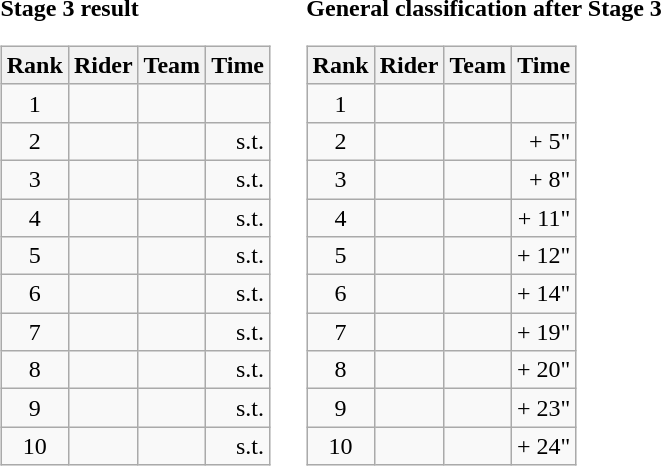<table>
<tr>
<td><strong>Stage 3 result</strong><br><table class="wikitable">
<tr>
<th scope="col">Rank</th>
<th scope="col">Rider</th>
<th scope="col">Team</th>
<th scope="col">Time</th>
</tr>
<tr>
<td style="text-align:center;">1</td>
<td></td>
<td></td>
<td style="text-align:right;"></td>
</tr>
<tr>
<td style="text-align:center;">2</td>
<td></td>
<td></td>
<td style="text-align:right;">s.t.</td>
</tr>
<tr>
<td style="text-align:center;">3</td>
<td></td>
<td></td>
<td style="text-align:right;">s.t.</td>
</tr>
<tr>
<td style="text-align:center;">4</td>
<td></td>
<td></td>
<td style="text-align:right;">s.t.</td>
</tr>
<tr>
<td style="text-align:center;">5</td>
<td></td>
<td></td>
<td style="text-align:right;">s.t.</td>
</tr>
<tr>
<td style="text-align:center;">6</td>
<td></td>
<td></td>
<td style="text-align:right;">s.t.</td>
</tr>
<tr>
<td style="text-align:center;">7</td>
<td></td>
<td></td>
<td style="text-align:right;">s.t.</td>
</tr>
<tr>
<td style="text-align:center;">8</td>
<td></td>
<td></td>
<td style="text-align:right;">s.t.</td>
</tr>
<tr>
<td style="text-align:center;">9</td>
<td></td>
<td></td>
<td style="text-align:right;">s.t.</td>
</tr>
<tr>
<td style="text-align:center;">10</td>
<td></td>
<td></td>
<td style="text-align:right;">s.t.</td>
</tr>
</table>
</td>
<td></td>
<td><strong>General classification after Stage 3</strong><br><table class="wikitable">
<tr>
<th scope="col">Rank</th>
<th scope="col">Rider</th>
<th scope="col">Team</th>
<th scope="col">Time</th>
</tr>
<tr>
<td style="text-align:center;">1</td>
<td> </td>
<td></td>
<td style="text-align:right;"></td>
</tr>
<tr>
<td style="text-align:center;">2</td>
<td></td>
<td></td>
<td style="text-align:right;">+ 5"</td>
</tr>
<tr>
<td style="text-align:center;">3</td>
<td></td>
<td></td>
<td style="text-align:right;">+ 8"</td>
</tr>
<tr>
<td style="text-align:center;">4</td>
<td></td>
<td></td>
<td style="text-align:right;">+ 11"</td>
</tr>
<tr>
<td style="text-align:center;">5</td>
<td></td>
<td></td>
<td style="text-align:right;">+ 12"</td>
</tr>
<tr>
<td style="text-align:center;">6</td>
<td></td>
<td></td>
<td style="text-align:right;">+ 14"</td>
</tr>
<tr>
<td style="text-align:center;">7</td>
<td></td>
<td></td>
<td style="text-align:right;">+ 19"</td>
</tr>
<tr>
<td style="text-align:center;">8</td>
<td></td>
<td></td>
<td style="text-align:right;">+ 20"</td>
</tr>
<tr>
<td style="text-align:center;">9</td>
<td></td>
<td></td>
<td style="text-align:right;">+ 23"</td>
</tr>
<tr>
<td style="text-align:center;">10</td>
<td></td>
<td></td>
<td style="text-align:right;">+ 24"</td>
</tr>
</table>
</td>
</tr>
</table>
